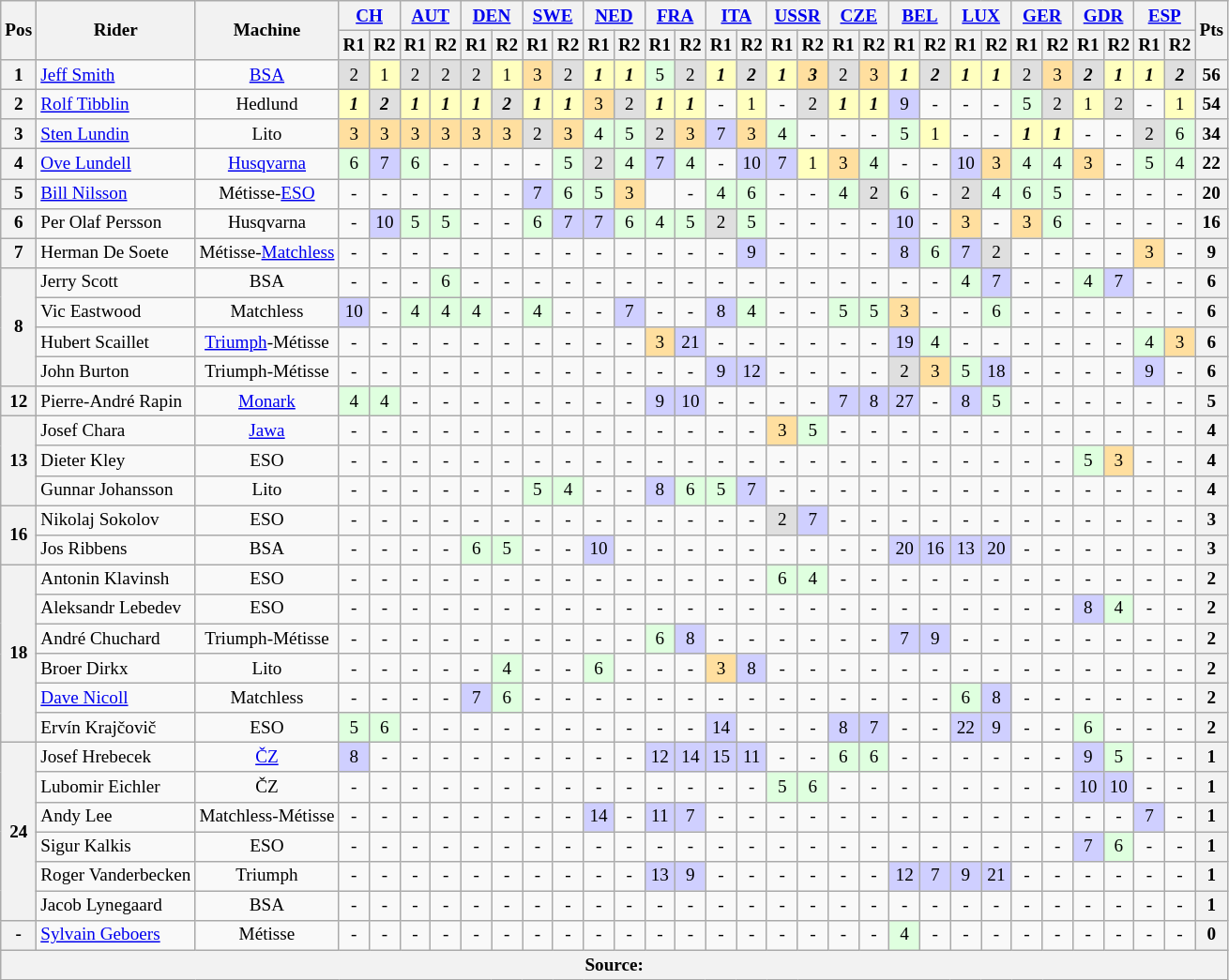<table class="wikitable" style="text-align:center; font-size:80%">
<tr>
<th valign="middle" rowspan=2>Pos</th>
<th valign="middle" rowspan=2>Rider</th>
<th valign="middle" rowspan=2>Machine</th>
<th colspan=2><a href='#'>CH</a><br></th>
<th colspan=2><a href='#'>AUT</a><br></th>
<th colspan=2><a href='#'>DEN</a><br></th>
<th colspan=2><a href='#'>SWE</a><br></th>
<th colspan=2><a href='#'>NED</a><br></th>
<th colspan=2><a href='#'>FRA</a><br></th>
<th colspan=2><a href='#'>ITA</a><br></th>
<th colspan=2><a href='#'>USSR</a><br></th>
<th colspan=2><a href='#'>CZE</a><br></th>
<th colspan=2><a href='#'>BEL</a><br></th>
<th colspan=2><a href='#'>LUX</a><br></th>
<th colspan=2><a href='#'>GER</a><br></th>
<th colspan=2><a href='#'>GDR</a><br></th>
<th colspan=2><a href='#'>ESP</a><br></th>
<th rowspan=2>Pts</th>
</tr>
<tr>
<th>R1</th>
<th>R2</th>
<th>R1</th>
<th>R2</th>
<th>R1</th>
<th>R2</th>
<th>R1</th>
<th>R2</th>
<th>R1</th>
<th>R2</th>
<th>R1</th>
<th>R2</th>
<th>R1</th>
<th>R2</th>
<th>R1</th>
<th>R2</th>
<th>R1</th>
<th>R2</th>
<th>R1</th>
<th>R2</th>
<th>R1</th>
<th>R2</th>
<th>R1</th>
<th>R2</th>
<th>R1</th>
<th>R2</th>
<th>R1</th>
<th>R2</th>
</tr>
<tr>
<th>1</th>
<td align=left> <a href='#'>Jeff Smith</a></td>
<td><a href='#'>BSA</a></td>
<td style="background:#dfdfdf;">2</td>
<td style="background:#ffffbf;">1</td>
<td style="background:#dfdfdf;">2</td>
<td style="background:#dfdfdf;">2</td>
<td style="background:#dfdfdf;">2</td>
<td style="background:#ffffbf;">1</td>
<td style="background:#ffdf9f;">3</td>
<td style="background:#dfdfdf;">2</td>
<td style="background:#ffffbf;"><strong><em>1</em></strong></td>
<td style="background:#ffffbf;"><strong><em>1</em></strong></td>
<td style="background:#dfffdf;">5</td>
<td style="background:#dfdfdf;">2</td>
<td style="background:#ffffbf;"><strong><em>1</em></strong></td>
<td style="background:#dfdfdf;"><strong><em>2</em></strong></td>
<td style="background:#ffffbf;"><strong><em>1</em></strong></td>
<td style="background:#ffdf9f;"><strong><em>3</em></strong></td>
<td style="background:#dfdfdf;">2</td>
<td style="background:#ffdf9f;">3</td>
<td style="background:#ffffbf;"><strong><em>1</em></strong></td>
<td style="background:#dfdfdf;"><strong><em>2</em></strong></td>
<td style="background:#ffffbf;"><strong><em>1</em></strong></td>
<td style="background:#ffffbf;"><strong><em>1</em></strong></td>
<td style="background:#dfdfdf;">2</td>
<td style="background:#ffdf9f;">3</td>
<td style="background:#dfdfdf;"><strong><em>2</em></strong></td>
<td style="background:#ffffbf;"><strong><em>1</em></strong></td>
<td style="background:#ffffbf;"><strong><em>1</em></strong></td>
<td style="background:#dfdfdf;"><strong><em>2</em></strong></td>
<th>56</th>
</tr>
<tr>
<th>2</th>
<td align=left> <a href='#'>Rolf Tibblin</a></td>
<td>Hedlund</td>
<td style="background:#ffffbf;"><strong><em>1</em></strong></td>
<td style="background:#dfdfdf;"><strong><em>2</em></strong></td>
<td style="background:#ffffbf;"><strong><em>1</em></strong></td>
<td style="background:#ffffbf;"><strong><em>1</em></strong></td>
<td style="background:#ffffbf;"><strong><em>1</em></strong></td>
<td style="background:#dfdfdf;"><strong><em>2</em></strong></td>
<td style="background:#ffffbf;"><strong><em>1</em></strong></td>
<td style="background:#ffffbf;"><strong><em>1</em></strong></td>
<td style="background:#ffdf9f;">3</td>
<td style="background:#dfdfdf;">2</td>
<td style="background:#ffffbf;"><strong><em>1</em></strong></td>
<td style="background:#ffffbf;"><strong><em>1</em></strong></td>
<td>-</td>
<td style="background:#ffffbf;">1</td>
<td>-</td>
<td style="background:#dfdfdf;">2</td>
<td style="background:#ffffbf;"><strong><em>1</em></strong></td>
<td style="background:#ffffbf;"><strong><em>1</em></strong></td>
<td style="background:#cfcfff;">9</td>
<td>-</td>
<td>-</td>
<td>-</td>
<td style="background:#dfffdf;">5</td>
<td style="background:#dfdfdf;">2</td>
<td style="background:#ffffbf;">1</td>
<td style="background:#dfdfdf;">2</td>
<td>-</td>
<td style="background:#ffffbf;">1</td>
<th>54</th>
</tr>
<tr>
<th>3</th>
<td align=left> <a href='#'>Sten Lundin</a></td>
<td>Lito</td>
<td style="background:#ffdf9f;">3</td>
<td style="background:#ffdf9f;">3</td>
<td style="background:#ffdf9f;">3</td>
<td style="background:#ffdf9f;">3</td>
<td style="background:#ffdf9f;">3</td>
<td style="background:#ffdf9f;">3</td>
<td style="background:#dfdfdf;">2</td>
<td style="background:#ffdf9f;">3</td>
<td style="background:#dfffdf;">4</td>
<td style="background:#dfffdf;">5</td>
<td style="background:#dfdfdf;">2</td>
<td style="background:#ffdf9f;">3</td>
<td style="background:#cfcfff;">7</td>
<td style="background:#ffdf9f;">3</td>
<td style="background:#dfffdf;">4</td>
<td>-</td>
<td>-</td>
<td>-</td>
<td style="background:#dfffdf;">5</td>
<td style="background:#ffffbf;">1</td>
<td>-</td>
<td>-</td>
<td style="background:#ffffbf;"><strong><em>1</em></strong></td>
<td style="background:#ffffbf;"><strong><em>1</em></strong></td>
<td>-</td>
<td>-</td>
<td style="background:#dfdfdf;">2</td>
<td style="background:#dfffdf;">6</td>
<th>34</th>
</tr>
<tr>
<th>4</th>
<td align=left> <a href='#'>Ove Lundell</a></td>
<td><a href='#'>Husqvarna</a></td>
<td style="background:#dfffdf;">6</td>
<td style="background:#cfcfff;">7</td>
<td style="background:#dfffdf;">6</td>
<td>-</td>
<td>-</td>
<td>-</td>
<td>-</td>
<td style="background:#dfffdf;">5</td>
<td style="background:#dfdfdf;">2</td>
<td style="background:#dfffdf;">4</td>
<td style="background:#cfcfff;">7</td>
<td style="background:#dfffdf;">4</td>
<td>-</td>
<td style="background:#cfcfff;">10</td>
<td style="background:#cfcfff;">7</td>
<td style="background:#ffffbf;">1</td>
<td style="background:#ffdf9f;">3</td>
<td style="background:#dfffdf;">4</td>
<td>-</td>
<td>-</td>
<td style="background:#cfcfff;">10</td>
<td style="background:#ffdf9f;">3</td>
<td style="background:#dfffdf;">4</td>
<td style="background:#dfffdf;">4</td>
<td style="background:#ffdf9f;">3</td>
<td>-</td>
<td style="background:#dfffdf;">5</td>
<td style="background:#dfffdf;">4</td>
<th>22</th>
</tr>
<tr>
<th>5</th>
<td align=left> <a href='#'>Bill Nilsson</a></td>
<td>Métisse-<a href='#'>ESO</a></td>
<td>-</td>
<td>-</td>
<td>-</td>
<td>-</td>
<td>-</td>
<td>-</td>
<td style="background:#cfcfff;">7</td>
<td style="background:#dfffdf;">6</td>
<td style="background:#dfffdf;">5</td>
<td style="background:#ffdf9f;">3</td>
<td -></td>
<td>-</td>
<td style="background:#dfffdf;">4</td>
<td style="background:#dfffdf;">6</td>
<td>-</td>
<td>-</td>
<td style="background:#dfffdf;">4</td>
<td style="background:#dfdfdf;">2</td>
<td style="background:#dfffdf;">6</td>
<td>-</td>
<td style="background:#dfdfdf;">2</td>
<td style="background:#dfffdf;">4</td>
<td style="background:#dfffdf;">6</td>
<td style="background:#dfffdf;">5</td>
<td>-</td>
<td>-</td>
<td>-</td>
<td>-</td>
<th>20</th>
</tr>
<tr>
<th>6</th>
<td align=left> Per Olaf Persson</td>
<td>Husqvarna</td>
<td>-</td>
<td style="background:#cfcfff;">10</td>
<td style="background:#dfffdf;">5</td>
<td style="background:#dfffdf;">5</td>
<td>-</td>
<td>-</td>
<td style="background:#dfffdf;">6</td>
<td style="background:#cfcfff;">7</td>
<td style="background:#cfcfff;">7</td>
<td style="background:#dfffdf;">6</td>
<td style="background:#dfffdf;">4</td>
<td style="background:#dfffdf;">5</td>
<td style="background:#dfdfdf;">2</td>
<td style="background:#dfffdf;">5</td>
<td>-</td>
<td>-</td>
<td>-</td>
<td>-</td>
<td style="background:#cfcfff;">10</td>
<td>-</td>
<td style="background:#ffdf9f;">3</td>
<td>-</td>
<td style="background:#ffdf9f;">3</td>
<td style="background:#dfffdf;">6</td>
<td>-</td>
<td>-</td>
<td>-</td>
<td>-</td>
<th>16</th>
</tr>
<tr>
<th>7</th>
<td align=left> Herman De Soete</td>
<td>Métisse-<a href='#'>Matchless</a></td>
<td>-</td>
<td>-</td>
<td>-</td>
<td>-</td>
<td>-</td>
<td>-</td>
<td>-</td>
<td>-</td>
<td>-</td>
<td>-</td>
<td>-</td>
<td>-</td>
<td>-</td>
<td style="background:#cfcfff;">9</td>
<td>-</td>
<td>-</td>
<td>-</td>
<td>-</td>
<td style="background:#cfcfff;">8</td>
<td style="background:#dfffdf;">6</td>
<td style="background:#cfcfff;">7</td>
<td style="background:#dfdfdf;">2</td>
<td>-</td>
<td>-</td>
<td>-</td>
<td>-</td>
<td style="background:#ffdf9f;">3</td>
<td>-</td>
<th>9</th>
</tr>
<tr>
<th rowspan=4>8</th>
<td align=left> Jerry Scott</td>
<td>BSA</td>
<td>-</td>
<td>-</td>
<td>-</td>
<td style="background:#dfffdf;">6</td>
<td>-</td>
<td>-</td>
<td>-</td>
<td>-</td>
<td>-</td>
<td>-</td>
<td>-</td>
<td>-</td>
<td>-</td>
<td>-</td>
<td>-</td>
<td>-</td>
<td>-</td>
<td>-</td>
<td>-</td>
<td>-</td>
<td style="background:#dfffdf;">4</td>
<td style="background:#cfcfff;">7</td>
<td>-</td>
<td>-</td>
<td style="background:#dfffdf;">4</td>
<td style="background:#cfcfff;">7</td>
<td>-</td>
<td>-</td>
<th>6</th>
</tr>
<tr>
<td align=left> Vic Eastwood</td>
<td>Matchless</td>
<td style="background:#cfcfff;">10</td>
<td>-</td>
<td style="background:#dfffdf;">4</td>
<td style="background:#dfffdf;">4</td>
<td style="background:#dfffdf;">4</td>
<td>-</td>
<td style="background:#dfffdf;">4</td>
<td>-</td>
<td>-</td>
<td style="background:#cfcfff;">7</td>
<td>-</td>
<td>-</td>
<td style="background:#cfcfff;">8</td>
<td style="background:#dfffdf;">4</td>
<td>-</td>
<td>-</td>
<td style="background:#dfffdf;">5</td>
<td style="background:#dfffdf;">5</td>
<td style="background:#ffdf9f;">3</td>
<td>-</td>
<td>-</td>
<td style="background:#dfffdf;">6</td>
<td>-</td>
<td>-</td>
<td>-</td>
<td>-</td>
<td>-</td>
<td>-</td>
<th>6</th>
</tr>
<tr>
<td align=left> Hubert Scaillet</td>
<td><a href='#'>Triumph</a>-Métisse</td>
<td>-</td>
<td>-</td>
<td>-</td>
<td>-</td>
<td>-</td>
<td>-</td>
<td>-</td>
<td>-</td>
<td>-</td>
<td>-</td>
<td style="background:#ffdf9f;">3</td>
<td style="background:#cfcfff;">21</td>
<td>-</td>
<td>-</td>
<td>-</td>
<td>-</td>
<td>-</td>
<td>-</td>
<td style="background:#cfcfff;">19</td>
<td style="background:#dfffdf;">4</td>
<td>-</td>
<td>-</td>
<td>-</td>
<td>-</td>
<td>-</td>
<td>-</td>
<td style="background:#dfffdf;">4</td>
<td style="background:#ffdf9f;">3</td>
<th>6</th>
</tr>
<tr>
<td align=left> John Burton</td>
<td>Triumph-Métisse</td>
<td>-</td>
<td>-</td>
<td>-</td>
<td>-</td>
<td>-</td>
<td>-</td>
<td>-</td>
<td>-</td>
<td>-</td>
<td>-</td>
<td>-</td>
<td>-</td>
<td style="background:#cfcfff;">9</td>
<td style="background:#cfcfff;">12</td>
<td>-</td>
<td>-</td>
<td>-</td>
<td>-</td>
<td style="background:#dfdfdf;">2</td>
<td style="background:#ffdf9f;">3</td>
<td style="background:#dfffdf;">5</td>
<td style="background:#cfcfff;">18</td>
<td>-</td>
<td>-</td>
<td>-</td>
<td>-</td>
<td style="background:#cfcfff;">9</td>
<td>-</td>
<th>6</th>
</tr>
<tr>
<th>12</th>
<td align=left> Pierre-André Rapin</td>
<td><a href='#'>Monark</a></td>
<td style="background:#dfffdf;">4</td>
<td style="background:#dfffdf;">4</td>
<td>-</td>
<td>-</td>
<td>-</td>
<td>-</td>
<td>-</td>
<td>-</td>
<td>-</td>
<td>-</td>
<td style="background:#cfcfff;">9</td>
<td style="background:#cfcfff;">10</td>
<td>-</td>
<td>-</td>
<td>-</td>
<td>-</td>
<td style="background:#cfcfff;">7</td>
<td style="background:#cfcfff;">8</td>
<td style="background:#cfcfff;">27</td>
<td>-</td>
<td style="background:#cfcfff;">8</td>
<td style="background:#dfffdf;">5</td>
<td>-</td>
<td>-</td>
<td>-</td>
<td>-</td>
<td>-</td>
<td>-</td>
<th>5</th>
</tr>
<tr>
<th rowspan=3>13</th>
<td align=left> Josef Chara</td>
<td><a href='#'>Jawa</a></td>
<td>-</td>
<td>-</td>
<td>-</td>
<td>-</td>
<td>-</td>
<td>-</td>
<td>-</td>
<td>-</td>
<td>-</td>
<td>-</td>
<td>-</td>
<td>-</td>
<td>-</td>
<td>-</td>
<td style="background:#ffdf9f;">3</td>
<td style="background:#dfffdf;">5</td>
<td>-</td>
<td>-</td>
<td>-</td>
<td>-</td>
<td>-</td>
<td>-</td>
<td>-</td>
<td>-</td>
<td>-</td>
<td>-</td>
<td>-</td>
<td>-</td>
<th>4</th>
</tr>
<tr>
<td align=left> Dieter Kley</td>
<td>ESO</td>
<td>-</td>
<td>-</td>
<td>-</td>
<td>-</td>
<td>-</td>
<td>-</td>
<td>-</td>
<td>-</td>
<td>-</td>
<td>-</td>
<td>-</td>
<td>-</td>
<td>-</td>
<td>-</td>
<td>-</td>
<td>-</td>
<td>-</td>
<td>-</td>
<td>-</td>
<td>-</td>
<td>-</td>
<td>-</td>
<td>-</td>
<td>-</td>
<td style="background:#dfffdf;">5</td>
<td style="background:#ffdf9f;">3</td>
<td>-</td>
<td>-</td>
<th>4</th>
</tr>
<tr>
<td align=left> Gunnar Johansson</td>
<td>Lito</td>
<td>-</td>
<td>-</td>
<td>-</td>
<td>-</td>
<td>-</td>
<td>-</td>
<td style="background:#dfffdf;">5</td>
<td style="background:#dfffdf;">4</td>
<td>-</td>
<td>-</td>
<td style="background:#cfcfff;">8</td>
<td style="background:#dfffdf;">6</td>
<td style="background:#dfffdf;">5</td>
<td style="background:#cfcfff;">7</td>
<td>-</td>
<td>-</td>
<td>-</td>
<td>-</td>
<td>-</td>
<td>-</td>
<td>-</td>
<td>-</td>
<td>-</td>
<td>-</td>
<td>-</td>
<td>-</td>
<td>-</td>
<td>-</td>
<th>4</th>
</tr>
<tr>
<th rowspan=2>16</th>
<td align=left> Nikolaj Sokolov</td>
<td>ESO</td>
<td>-</td>
<td>-</td>
<td>-</td>
<td>-</td>
<td>-</td>
<td>-</td>
<td>-</td>
<td>-</td>
<td>-</td>
<td>-</td>
<td>-</td>
<td>-</td>
<td>-</td>
<td>-</td>
<td style="background:#dfdfdf;">2</td>
<td style="background:#cfcfff;">7</td>
<td>-</td>
<td>-</td>
<td>-</td>
<td>-</td>
<td>-</td>
<td>-</td>
<td>-</td>
<td>-</td>
<td>-</td>
<td>-</td>
<td>-</td>
<td>-</td>
<th>3</th>
</tr>
<tr>
<td align=left> Jos Ribbens</td>
<td>BSA</td>
<td>-</td>
<td>-</td>
<td>-</td>
<td>-</td>
<td style="background:#dfffdf;">6</td>
<td style="background:#dfffdf;">5</td>
<td>-</td>
<td>-</td>
<td style="background:#cfcfff;">10</td>
<td>-</td>
<td>-</td>
<td>-</td>
<td>-</td>
<td>-</td>
<td>-</td>
<td>-</td>
<td>-</td>
<td>-</td>
<td style="background:#cfcfff;">20</td>
<td style="background:#cfcfff;">16</td>
<td style="background:#cfcfff;">13</td>
<td style="background:#cfcfff;">20</td>
<td>-</td>
<td>-</td>
<td>-</td>
<td>-</td>
<td>-</td>
<td>-</td>
<th>3</th>
</tr>
<tr>
<th rowspan=6>18</th>
<td align=left> Antonin Klavinsh</td>
<td>ESO</td>
<td>-</td>
<td>-</td>
<td>-</td>
<td>-</td>
<td>-</td>
<td>-</td>
<td>-</td>
<td>-</td>
<td>-</td>
<td>-</td>
<td>-</td>
<td>-</td>
<td>-</td>
<td>-</td>
<td style="background:#dfffdf;">6</td>
<td style="background:#dfffdf;">4</td>
<td>-</td>
<td>-</td>
<td>-</td>
<td>-</td>
<td>-</td>
<td>-</td>
<td>-</td>
<td>-</td>
<td>-</td>
<td>-</td>
<td>-</td>
<td>-</td>
<th>2</th>
</tr>
<tr>
<td align=left> Aleksandr Lebedev</td>
<td>ESO</td>
<td>-</td>
<td>-</td>
<td>-</td>
<td>-</td>
<td>-</td>
<td>-</td>
<td>-</td>
<td>-</td>
<td>-</td>
<td>-</td>
<td>-</td>
<td>-</td>
<td>-</td>
<td>-</td>
<td>-</td>
<td>-</td>
<td>-</td>
<td>-</td>
<td>-</td>
<td>-</td>
<td>-</td>
<td>-</td>
<td>-</td>
<td>-</td>
<td style="background:#cfcfff;">8</td>
<td style="background:#dfffdf;">4</td>
<td>-</td>
<td>-</td>
<th>2</th>
</tr>
<tr>
<td align=left> André Chuchard</td>
<td>Triumph-Métisse</td>
<td>-</td>
<td>-</td>
<td>-</td>
<td>-</td>
<td>-</td>
<td>-</td>
<td>-</td>
<td>-</td>
<td>-</td>
<td>-</td>
<td style="background:#dfffdf;">6</td>
<td style="background:#cfcfff;">8</td>
<td>-</td>
<td>-</td>
<td>-</td>
<td>-</td>
<td>-</td>
<td>-</td>
<td style="background:#cfcfff;">7</td>
<td style="background:#cfcfff;">9</td>
<td>-</td>
<td>-</td>
<td>-</td>
<td>-</td>
<td>-</td>
<td>-</td>
<td>-</td>
<td>-</td>
<th>2</th>
</tr>
<tr>
<td align=left> Broer Dirkx</td>
<td>Lito</td>
<td>-</td>
<td>-</td>
<td>-</td>
<td>-</td>
<td>-</td>
<td style="background:#dfffdf;">4</td>
<td>-</td>
<td>-</td>
<td style="background:#dfffdf;">6</td>
<td>-</td>
<td>-</td>
<td>-</td>
<td style="background:#ffdf9f;">3</td>
<td style="background:#cfcfff;">8</td>
<td>-</td>
<td>-</td>
<td>-</td>
<td>-</td>
<td>-</td>
<td>-</td>
<td>-</td>
<td>-</td>
<td>-</td>
<td>-</td>
<td>-</td>
<td>-</td>
<td>-</td>
<td>-</td>
<th>2</th>
</tr>
<tr>
<td align=left> <a href='#'>Dave Nicoll</a></td>
<td>Matchless</td>
<td>-</td>
<td>-</td>
<td>-</td>
<td>-</td>
<td style="background:#cfcfff;">7</td>
<td style="background:#dfffdf;">6</td>
<td>-</td>
<td>-</td>
<td>-</td>
<td>-</td>
<td>-</td>
<td>-</td>
<td>-</td>
<td>-</td>
<td>-</td>
<td>-</td>
<td>-</td>
<td>-</td>
<td>-</td>
<td>-</td>
<td style="background:#dfffdf;">6</td>
<td style="background:#cfcfff;">8</td>
<td>-</td>
<td>-</td>
<td>-</td>
<td>-</td>
<td>-</td>
<td>-</td>
<th>2</th>
</tr>
<tr>
<td align=left> Ervín Krajčovič</td>
<td>ESO</td>
<td style="background:#dfffdf;">5</td>
<td style="background:#dfffdf;">6</td>
<td>-</td>
<td>-</td>
<td>-</td>
<td>-</td>
<td>-</td>
<td>-</td>
<td>-</td>
<td>-</td>
<td>-</td>
<td>-</td>
<td style="background:#cfcfff;">14</td>
<td>-</td>
<td>-</td>
<td>-</td>
<td style="background:#cfcfff;">8</td>
<td style="background:#cfcfff;">7</td>
<td>-</td>
<td>-</td>
<td style="background:#cfcfff;">22</td>
<td style="background:#cfcfff;">9</td>
<td>-</td>
<td>-</td>
<td style="background:#dfffdf;">6</td>
<td>-</td>
<td>-</td>
<td>-</td>
<th>2</th>
</tr>
<tr>
<th rowspan=6>24</th>
<td align=left> Josef Hrebecek</td>
<td><a href='#'>ČZ</a></td>
<td style="background:#cfcfff;">8</td>
<td>-</td>
<td>-</td>
<td>-</td>
<td>-</td>
<td>-</td>
<td>-</td>
<td>-</td>
<td>-</td>
<td>-</td>
<td style="background:#cfcfff;">12</td>
<td style="background:#cfcfff;">14</td>
<td style="background:#cfcfff;">15</td>
<td style="background:#cfcfff;">11</td>
<td>-</td>
<td>-</td>
<td style="background:#dfffdf;">6</td>
<td style="background:#dfffdf;">6</td>
<td>-</td>
<td>-</td>
<td>-</td>
<td>-</td>
<td>-</td>
<td>-</td>
<td style="background:#cfcfff;">9</td>
<td style="background:#dfffdf;">5</td>
<td>-</td>
<td>-</td>
<th>1</th>
</tr>
<tr>
<td align=left> Lubomir Eichler</td>
<td>ČZ</td>
<td>-</td>
<td>-</td>
<td>-</td>
<td>-</td>
<td>-</td>
<td>-</td>
<td>-</td>
<td>-</td>
<td>-</td>
<td>-</td>
<td>-</td>
<td>-</td>
<td>-</td>
<td>-</td>
<td style="background:#dfffdf;">5</td>
<td style="background:#dfffdf;">6</td>
<td>-</td>
<td>-</td>
<td>-</td>
<td>-</td>
<td>-</td>
<td>-</td>
<td>-</td>
<td>-</td>
<td style="background:#cfcfff;">10</td>
<td style="background:#cfcfff;">10</td>
<td>-</td>
<td>-</td>
<th>1</th>
</tr>
<tr>
<td align=left> Andy Lee</td>
<td>Matchless-Métisse</td>
<td>-</td>
<td>-</td>
<td>-</td>
<td>-</td>
<td>-</td>
<td>-</td>
<td>-</td>
<td>-</td>
<td style="background:#cfcfff;">14</td>
<td>-</td>
<td style="background:#cfcfff;">11</td>
<td style="background:#cfcfff;">7</td>
<td>-</td>
<td>-</td>
<td>-</td>
<td>-</td>
<td>-</td>
<td>-</td>
<td>-</td>
<td>-</td>
<td>-</td>
<td>-</td>
<td>-</td>
<td>-</td>
<td>-</td>
<td>-</td>
<td style="background:#cfcfff;">7</td>
<td>-</td>
<th>1</th>
</tr>
<tr>
<td align=left> Sigur Kalkis</td>
<td>ESO</td>
<td>-</td>
<td>-</td>
<td>-</td>
<td>-</td>
<td>-</td>
<td>-</td>
<td>-</td>
<td>-</td>
<td>-</td>
<td>-</td>
<td>-</td>
<td>-</td>
<td>-</td>
<td>-</td>
<td>-</td>
<td>-</td>
<td>-</td>
<td>-</td>
<td>-</td>
<td>-</td>
<td>-</td>
<td>-</td>
<td>-</td>
<td>-</td>
<td style="background:#cfcfff;">7</td>
<td style="background:#dfffdf;">6</td>
<td>-</td>
<td>-</td>
<th>1</th>
</tr>
<tr>
<td align=left> Roger Vanderbecken</td>
<td>Triumph</td>
<td>-</td>
<td>-</td>
<td>-</td>
<td>-</td>
<td>-</td>
<td>-</td>
<td>-</td>
<td>-</td>
<td>-</td>
<td>-</td>
<td style="background:#cfcfff;">13</td>
<td style="background:#cfcfff;">9</td>
<td>-</td>
<td>-</td>
<td>-</td>
<td>-</td>
<td>-</td>
<td>-</td>
<td style="background:#cfcfff;">12</td>
<td style="background:#cfcfff;">7</td>
<td style="background:#cfcfff;">9</td>
<td style="background:#cfcfff;">21</td>
<td>-</td>
<td>-</td>
<td>-</td>
<td>-</td>
<td>-</td>
<td>-</td>
<th>1</th>
</tr>
<tr>
<td align=left> Jacob Lynegaard</td>
<td>BSA</td>
<td>-</td>
<td>-</td>
<td>-</td>
<td>-</td>
<td>-</td>
<td>-</td>
<td>-</td>
<td>-</td>
<td>-</td>
<td>-</td>
<td>-</td>
<td>-</td>
<td>-</td>
<td>-</td>
<td>-</td>
<td>-</td>
<td>-</td>
<td>-</td>
<td>-</td>
<td>-</td>
<td>-</td>
<td>-</td>
<td>-</td>
<td>-</td>
<td>-</td>
<td>-</td>
<td>-</td>
<td>-</td>
<th>1</th>
</tr>
<tr>
<th>-</th>
<td align=left> <a href='#'>Sylvain Geboers</a></td>
<td>Métisse</td>
<td>-</td>
<td>-</td>
<td>-</td>
<td>-</td>
<td>-</td>
<td>-</td>
<td>-</td>
<td>-</td>
<td>-</td>
<td>-</td>
<td>-</td>
<td>-</td>
<td>-</td>
<td>-</td>
<td>-</td>
<td>-</td>
<td>-</td>
<td>-</td>
<td style="background:#dfffdf;">4</td>
<td>-</td>
<td>-</td>
<td>-</td>
<td>-</td>
<td>-</td>
<td>-</td>
<td>-</td>
<td>-</td>
<td>-</td>
<th>0</th>
</tr>
<tr>
<th colspan=34>Source:</th>
</tr>
</table>
